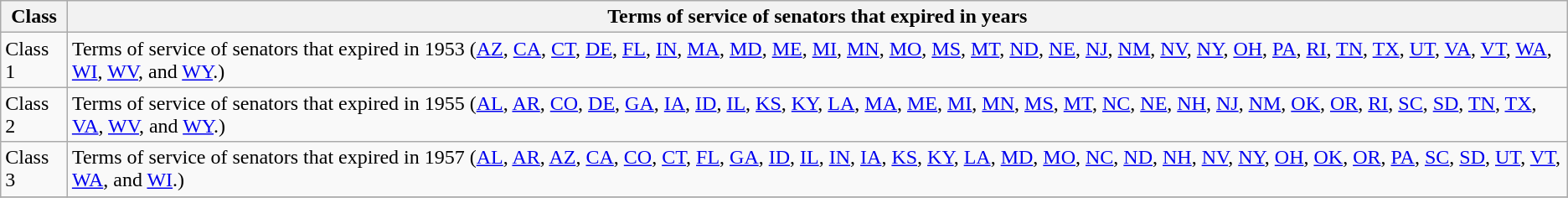<table class="wikitable sortable">
<tr valign=bottom>
<th>Class</th>
<th>Terms of service of senators that expired in years</th>
</tr>
<tr>
<td>Class 1</td>
<td>Terms of service of senators that expired in 1953 (<a href='#'>AZ</a>, <a href='#'>CA</a>, <a href='#'>CT</a>, <a href='#'>DE</a>, <a href='#'>FL</a>, <a href='#'>IN</a>, <a href='#'>MA</a>, <a href='#'>MD</a>, <a href='#'>ME</a>,  <a href='#'>MI</a>, <a href='#'>MN</a>, <a href='#'>MO</a>, <a href='#'>MS</a>, <a href='#'>MT</a>, <a href='#'>ND</a>, <a href='#'>NE</a>, <a href='#'>NJ</a>, <a href='#'>NM</a>, <a href='#'>NV</a>, <a href='#'>NY</a>, <a href='#'>OH</a>, <a href='#'>PA</a>, <a href='#'>RI</a>, <a href='#'>TN</a>, <a href='#'>TX</a>, <a href='#'>UT</a>, <a href='#'>VA</a>, <a href='#'>VT</a>, <a href='#'>WA</a>, <a href='#'>WI</a>, <a href='#'>WV</a>, and <a href='#'>WY</a>.)</td>
</tr>
<tr>
<td>Class 2</td>
<td>Terms of service of senators that expired in 1955 (<a href='#'>AL</a>, <a href='#'>AR</a>, <a href='#'>CO</a>, <a href='#'>DE</a>, <a href='#'>GA</a>, <a href='#'>IA</a>, <a href='#'>ID</a>, <a href='#'>IL</a>, <a href='#'>KS</a>, <a href='#'>KY</a>, <a href='#'>LA</a>, <a href='#'>MA</a>, <a href='#'>ME</a>, <a href='#'>MI</a>, <a href='#'>MN</a>, <a href='#'>MS</a>, <a href='#'>MT</a>, <a href='#'>NC</a>, <a href='#'>NE</a>, <a href='#'>NH</a>, <a href='#'>NJ</a>, <a href='#'>NM</a>, <a href='#'>OK</a>, <a href='#'>OR</a>, <a href='#'>RI</a>, <a href='#'>SC</a>, <a href='#'>SD</a>, <a href='#'>TN</a>, <a href='#'>TX</a>, <a href='#'>VA</a>, <a href='#'>WV</a>, and <a href='#'>WY</a>.)</td>
</tr>
<tr>
<td>Class 3</td>
<td>Terms of service of senators that expired in 1957 (<a href='#'>AL</a>, <a href='#'>AR</a>, <a href='#'>AZ</a>, <a href='#'>CA</a>, <a href='#'>CO</a>, <a href='#'>CT</a>, <a href='#'>FL</a>, <a href='#'>GA</a>, <a href='#'>ID</a>, <a href='#'>IL</a>, <a href='#'>IN</a>, <a href='#'>IA</a>, <a href='#'>KS</a>, <a href='#'>KY</a>, <a href='#'>LA</a>, <a href='#'>MD</a>, <a href='#'>MO</a>, <a href='#'>NC</a>, <a href='#'>ND</a>, <a href='#'>NH</a>, <a href='#'>NV</a>, <a href='#'>NY</a>, <a href='#'>OH</a>, <a href='#'>OK</a>, <a href='#'>OR</a>, <a href='#'>PA</a>, <a href='#'>SC</a>, <a href='#'>SD</a>, <a href='#'>UT</a>, <a href='#'>VT</a>, <a href='#'>WA</a>, and <a href='#'>WI</a>.)</td>
</tr>
<tr>
</tr>
</table>
